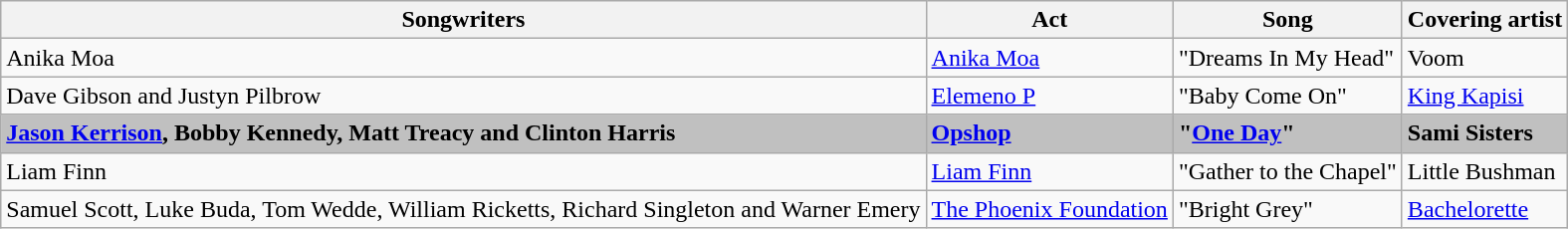<table class="wikitable">
<tr>
<th>Songwriters</th>
<th>Act</th>
<th>Song</th>
<th>Covering artist</th>
</tr>
<tr>
<td>Anika Moa</td>
<td><a href='#'>Anika Moa</a></td>
<td>"Dreams In My Head"</td>
<td>Voom</td>
</tr>
<tr>
<td>Dave Gibson and Justyn Pilbrow</td>
<td><a href='#'>Elemeno P</a></td>
<td>"Baby Come On"</td>
<td><a href='#'>King Kapisi</a></td>
</tr>
<tr bgcolor="silver">
<td><strong><a href='#'>Jason Kerrison</a>, Bobby Kennedy, Matt Treacy and Clinton Harris</strong></td>
<td><strong><a href='#'>Opshop</a></strong></td>
<td><strong>"<a href='#'>One Day</a>"</strong></td>
<td><strong>Sami Sisters</strong></td>
</tr>
<tr>
<td>Liam Finn</td>
<td><a href='#'>Liam Finn</a></td>
<td>"Gather to the Chapel"</td>
<td>Little Bushman</td>
</tr>
<tr>
<td>Samuel Scott, Luke Buda, Tom Wedde, William Ricketts, Richard Singleton and Warner Emery</td>
<td><a href='#'>The Phoenix Foundation</a></td>
<td>"Bright Grey"</td>
<td><a href='#'>Bachelorette</a></td>
</tr>
</table>
